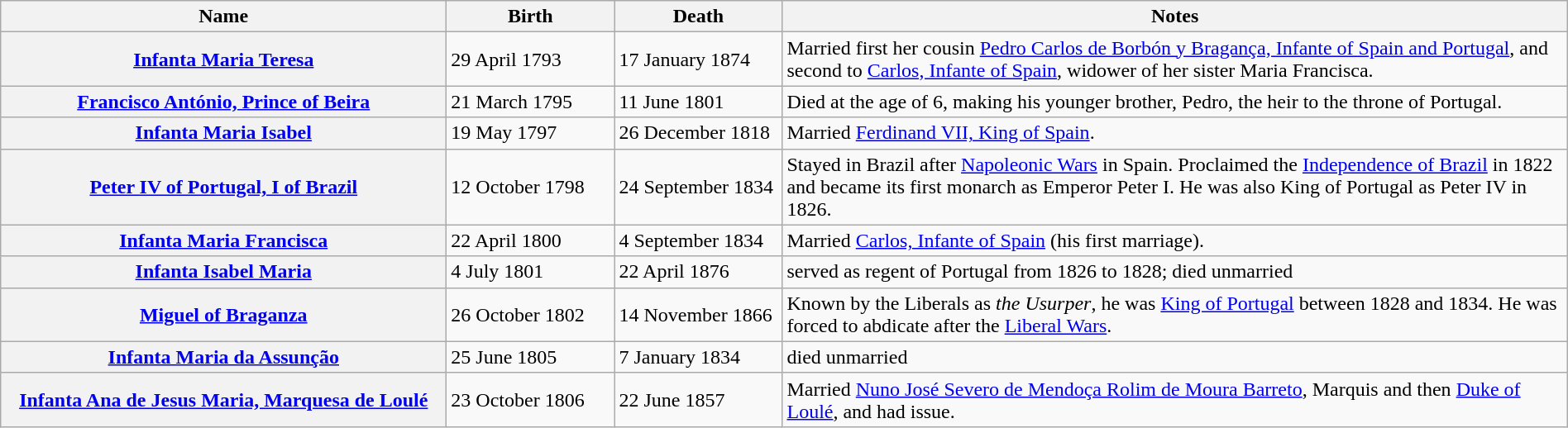<table class="wikitable plainrowheaders" style="width: 100%;">
<tr>
<th scope="col" style="width: 22em;">Name</th>
<th scope="col" style="width:  8em;">Birth</th>
<th scope="col" style="width:  8em;">Death</th>
<th scope="col">Notes</th>
</tr>
<tr>
<th scope="row"><a href='#'>Infanta Maria Teresa</a></th>
<td>29 April 1793</td>
<td>17 January 1874</td>
<td>Married first her cousin <a href='#'>Pedro Carlos de Borbón y Bragança, Infante of Spain and Portugal</a>, and second to <a href='#'>Carlos, Infante of Spain</a>, widower of her sister Maria Francisca.</td>
</tr>
<tr>
<th scope="row"><a href='#'>Francisco António, Prince of Beira</a></th>
<td>21 March 1795</td>
<td>11 June 1801</td>
<td>Died at the age of 6, making his younger brother, Pedro, the heir to the throne of Portugal.</td>
</tr>
<tr>
<th scope="row"><a href='#'>Infanta Maria Isabel</a></th>
<td>19 May 1797</td>
<td>26 December 1818</td>
<td>Married <a href='#'>Ferdinand VII, King of Spain</a>.</td>
</tr>
<tr>
<th scope="row"><a href='#'>Peter IV of Portugal, I of Brazil</a></th>
<td>12 October 1798</td>
<td>24 September 1834</td>
<td>Stayed in Brazil after <a href='#'>Napoleonic Wars</a> in Spain. Proclaimed the <a href='#'>Independence of Brazil</a> in 1822 and became its first monarch as Emperor Peter I. He was also King of Portugal as Peter IV in 1826.</td>
</tr>
<tr>
<th scope="row"><a href='#'>Infanta Maria Francisca</a></th>
<td>22 April 1800</td>
<td>4 September 1834</td>
<td>Married <a href='#'>Carlos, Infante of Spain</a> (his first marriage).</td>
</tr>
<tr>
<th scope="row"><a href='#'>Infanta Isabel Maria</a></th>
<td>4 July 1801</td>
<td>22 April 1876</td>
<td>served as regent of Portugal from 1826 to 1828; died unmarried</td>
</tr>
<tr>
<th scope="row"><a href='#'>Miguel of Braganza</a></th>
<td>26 October 1802</td>
<td>14 November 1866</td>
<td>Known by the Liberals as <em>the Usurper</em>, he was <a href='#'>King of Portugal</a> between 1828 and 1834. He was forced to abdicate after the <a href='#'>Liberal Wars</a>.</td>
</tr>
<tr>
<th scope="row"><a href='#'>Infanta Maria da Assunção</a></th>
<td>25 June 1805</td>
<td>7 January 1834</td>
<td>died unmarried</td>
</tr>
<tr>
<th scope="row"><a href='#'>Infanta Ana de Jesus Maria, Marquesa de Loulé</a></th>
<td>23 October 1806</td>
<td>22 June 1857</td>
<td>Married <a href='#'>Nuno José Severo de Mendoça Rolim de Moura Barreto</a>, Marquis and then <a href='#'>Duke of Loulé</a>, and had issue.</td>
</tr>
</table>
